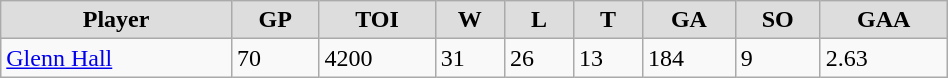<table class="wikitable" width="50%">
<tr align="center"  bgcolor="#dddddd">
<td><strong>Player</strong></td>
<td><strong>GP</strong></td>
<td><strong>TOI</strong></td>
<td><strong>W</strong></td>
<td><strong>L</strong></td>
<td><strong>T</strong></td>
<td><strong>GA</strong></td>
<td><strong>SO</strong></td>
<td><strong>GAA</strong></td>
</tr>
<tr>
<td><a href='#'>Glenn Hall</a></td>
<td>70</td>
<td>4200</td>
<td>31</td>
<td>26</td>
<td>13</td>
<td>184</td>
<td>9</td>
<td>2.63</td>
</tr>
</table>
